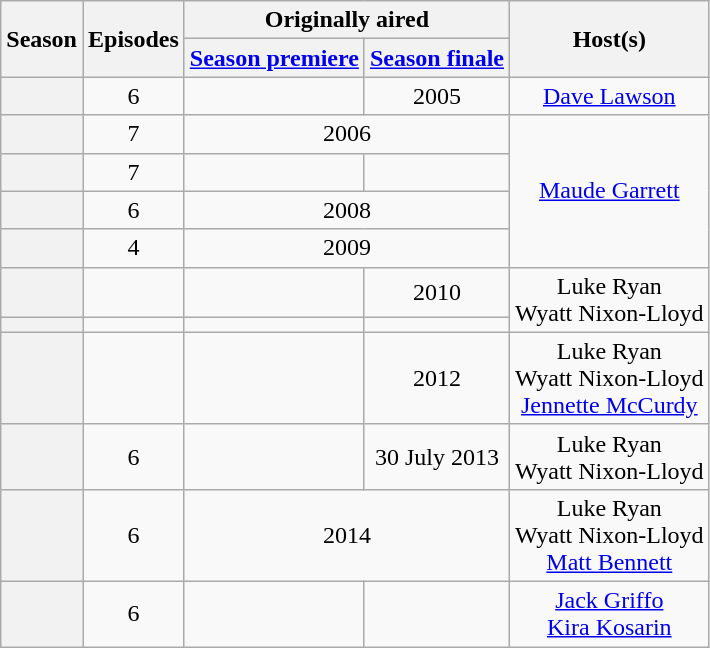<table class="wikitable plainrowheaders" style="text-align: center;">
<tr>
<th scope="col" rowspan="2">Season</th>
<th scope="col" rowspan="2">Episodes</th>
<th scope="col" colspan="2">Originally aired</th>
<th scope="col" rowspan="2">Host(s)</th>
</tr>
<tr>
<th scope="col"><a href='#'>Season premiere</a></th>
<th scope="col"><a href='#'>Season finale</a></th>
</tr>
<tr>
<th scope="row"></th>
<td>6</td>
<td></td>
<td>2005</td>
<td><a href='#'>Dave Lawson</a></td>
</tr>
<tr>
<th scope="row"></th>
<td>7</td>
<td colspan=2>2006</td>
<td rowspan=4><a href='#'>Maude Garrett</a></td>
</tr>
<tr>
<th scope="row"></th>
<td>7</td>
<td></td>
<td></td>
</tr>
<tr>
<th scope="row"></th>
<td>6</td>
<td colspan=2>2008</td>
</tr>
<tr>
<th scope="row"></th>
<td>4</td>
<td colspan=2>2009</td>
</tr>
<tr>
<th scope="row"></th>
<td></td>
<td></td>
<td>2010</td>
<td rowspan=2>Luke Ryan<br>Wyatt Nixon-Lloyd</td>
</tr>
<tr>
<th scope="row"></th>
<td></td>
<td></td>
<td></td>
</tr>
<tr>
<th scope="row"></th>
<td></td>
<td></td>
<td>2012</td>
<td>Luke Ryan<br>Wyatt Nixon-Lloyd<br><a href='#'>Jennette McCurdy</a></td>
</tr>
<tr>
<th scope="row"></th>
<td>6</td>
<td></td>
<td>30 July 2013</td>
<td>Luke Ryan<br>Wyatt Nixon-Lloyd</td>
</tr>
<tr>
<th scope="row"></th>
<td>6</td>
<td colspan=2>2014</td>
<td>Luke Ryan<br>Wyatt Nixon-Lloyd<br><a href='#'>Matt Bennett</a></td>
</tr>
<tr>
<th scope="row"></th>
<td>6</td>
<td></td>
<td></td>
<td><a href='#'>Jack Griffo</a><br><a href='#'>Kira Kosarin</a></td>
</tr>
</table>
